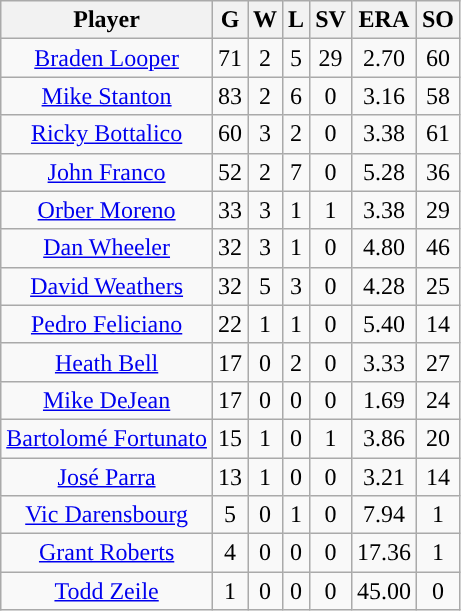<table class="wikitable sortable">
<tr>
<th>Player</th>
<th>G</th>
<th>W</th>
<th>L</th>
<th>SV</th>
<th>ERA</th>
<th>SO</th>
</tr>
<tr align=center>
<td><a href='#'>Braden Looper</a></td>
<td>71</td>
<td>2</td>
<td>5</td>
<td>29</td>
<td>2.70</td>
<td>60</td>
</tr>
<tr align=center>
<td><a href='#'>Mike Stanton</a></td>
<td>83</td>
<td>2</td>
<td>6</td>
<td>0</td>
<td>3.16</td>
<td>58</td>
</tr>
<tr align=center>
<td><a href='#'>Ricky Bottalico</a></td>
<td>60</td>
<td>3</td>
<td>2</td>
<td>0</td>
<td>3.38</td>
<td>61</td>
</tr>
<tr align=center>
<td><a href='#'>John Franco</a></td>
<td>52</td>
<td>2</td>
<td>7</td>
<td>0</td>
<td>5.28</td>
<td>36</td>
</tr>
<tr align=center>
<td><a href='#'>Orber Moreno</a></td>
<td>33</td>
<td>3</td>
<td>1</td>
<td>1</td>
<td>3.38</td>
<td>29</td>
</tr>
<tr align=center>
<td><a href='#'>Dan Wheeler</a></td>
<td>32</td>
<td>3</td>
<td>1</td>
<td>0</td>
<td>4.80</td>
<td>46</td>
</tr>
<tr align=center>
<td><a href='#'>David Weathers</a></td>
<td>32</td>
<td>5</td>
<td>3</td>
<td>0</td>
<td>4.28</td>
<td>25</td>
</tr>
<tr align=center>
<td><a href='#'>Pedro Feliciano</a></td>
<td>22</td>
<td>1</td>
<td>1</td>
<td>0</td>
<td>5.40</td>
<td>14</td>
</tr>
<tr align=center>
<td><a href='#'>Heath Bell</a></td>
<td>17</td>
<td>0</td>
<td>2</td>
<td>0</td>
<td>3.33</td>
<td>27</td>
</tr>
<tr align=center>
<td><a href='#'>Mike DeJean</a></td>
<td>17</td>
<td>0</td>
<td>0</td>
<td>0</td>
<td>1.69</td>
<td>24</td>
</tr>
<tr align=center>
<td><a href='#'>Bartolomé Fortunato</a></td>
<td>15</td>
<td>1</td>
<td>0</td>
<td>1</td>
<td>3.86</td>
<td>20</td>
</tr>
<tr align=center>
<td><a href='#'>José Parra</a></td>
<td>13</td>
<td>1</td>
<td>0</td>
<td>0</td>
<td>3.21</td>
<td>14</td>
</tr>
<tr align=center>
<td><a href='#'>Vic Darensbourg</a></td>
<td>5</td>
<td>0</td>
<td>1</td>
<td>0</td>
<td>7.94</td>
<td>1</td>
</tr>
<tr align=center>
<td><a href='#'>Grant Roberts</a></td>
<td>4</td>
<td>0</td>
<td>0</td>
<td>0</td>
<td>17.36</td>
<td>1</td>
</tr>
<tr align=center>
<td><a href='#'>Todd Zeile</a></td>
<td>1</td>
<td>0</td>
<td>0</td>
<td>0</td>
<td>45.00</td>
<td>0</td>
</tr>
</table>
